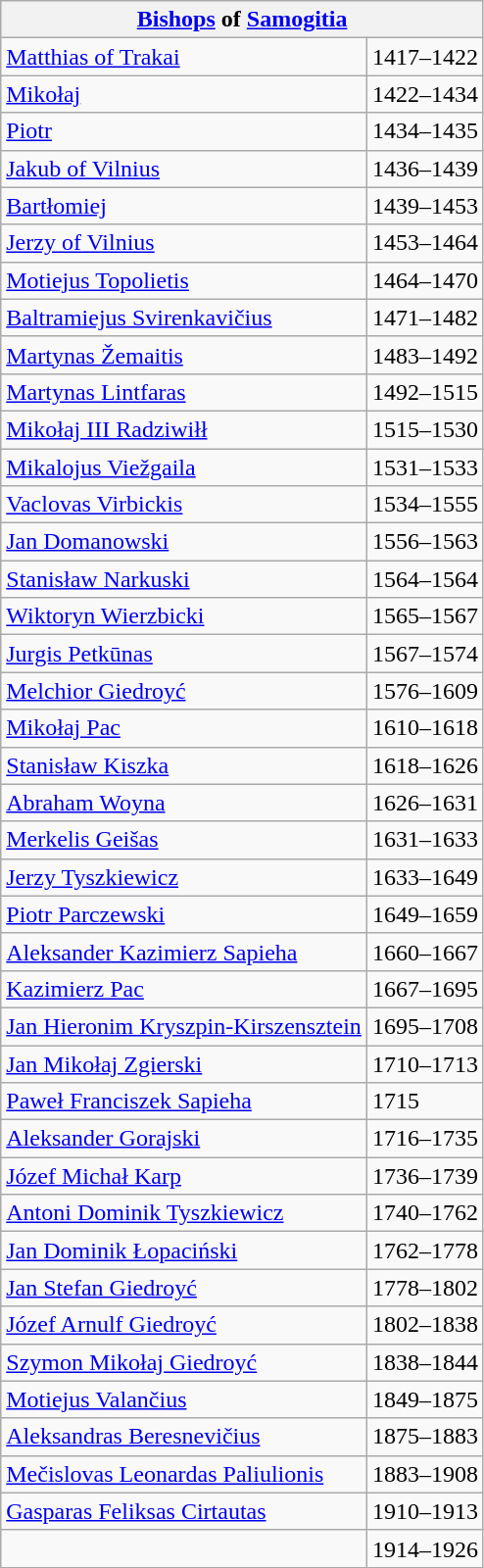<table class="wikitable">
<tr>
<th colspan=2><a href='#'>Bishops</a> of <a href='#'>Samogitia</a></th>
</tr>
<tr>
<td><a href='#'>Matthias of Trakai</a></td>
<td>1417–1422</td>
</tr>
<tr>
<td><a href='#'>Mikołaj</a></td>
<td>1422–1434</td>
</tr>
<tr>
<td><a href='#'>Piotr</a></td>
<td>1434–1435</td>
</tr>
<tr>
<td><a href='#'>Jakub of Vilnius</a></td>
<td>1436–1439</td>
</tr>
<tr>
<td><a href='#'>Bartłomiej</a></td>
<td>1439–1453</td>
</tr>
<tr>
<td><a href='#'>Jerzy of Vilnius</a></td>
<td>1453–1464</td>
</tr>
<tr>
<td><a href='#'>Motiejus Topolietis</a></td>
<td>1464–1470</td>
</tr>
<tr>
<td><a href='#'>Baltramiejus Svirenkavičius</a></td>
<td>1471–1482</td>
</tr>
<tr>
<td><a href='#'>Martynas Žemaitis</a></td>
<td>1483–1492</td>
</tr>
<tr>
<td><a href='#'>Martynas Lintfaras</a></td>
<td>1492–1515</td>
</tr>
<tr>
<td><a href='#'>Mikołaj III Radziwiłł</a></td>
<td>1515–1530</td>
</tr>
<tr>
<td><a href='#'>Mikalojus Viežgaila</a></td>
<td>1531–1533</td>
</tr>
<tr>
<td><a href='#'>Vaclovas Virbickis</a></td>
<td>1534–1555</td>
</tr>
<tr>
<td><a href='#'>Jan Domanowski</a></td>
<td>1556–1563</td>
</tr>
<tr>
<td><a href='#'>Stanisław Narkuski</a></td>
<td>1564–1564</td>
</tr>
<tr>
<td><a href='#'>Wiktoryn Wierzbicki</a></td>
<td>1565–1567</td>
</tr>
<tr>
<td><a href='#'>Jurgis Petkūnas</a></td>
<td>1567–1574</td>
</tr>
<tr>
<td><a href='#'>Melchior Giedroyć</a></td>
<td>1576–1609</td>
</tr>
<tr>
<td><a href='#'>Mikołaj Pac</a></td>
<td>1610–1618</td>
</tr>
<tr>
<td><a href='#'>Stanisław Kiszka</a></td>
<td>1618–1626</td>
</tr>
<tr>
<td><a href='#'>Abraham Woyna</a></td>
<td>1626–1631</td>
</tr>
<tr>
<td><a href='#'>Merkelis Geišas</a></td>
<td>1631–1633</td>
</tr>
<tr>
<td><a href='#'>Jerzy Tyszkiewicz</a></td>
<td>1633–1649</td>
</tr>
<tr>
<td><a href='#'>Piotr Parczewski</a></td>
<td>1649–1659</td>
</tr>
<tr>
<td><a href='#'>Aleksander Kazimierz Sapieha</a></td>
<td>1660–1667</td>
</tr>
<tr>
<td><a href='#'>Kazimierz Pac</a></td>
<td>1667–1695</td>
</tr>
<tr>
<td><a href='#'>Jan Hieronim Kryszpin-Kirszensztein</a></td>
<td>1695–1708</td>
</tr>
<tr>
<td><a href='#'>Jan Mikołaj Zgierski</a></td>
<td>1710–1713</td>
</tr>
<tr>
<td><a href='#'>Paweł Franciszek Sapieha</a></td>
<td>1715</td>
</tr>
<tr>
<td><a href='#'>Aleksander Gorajski</a></td>
<td>1716–1735</td>
</tr>
<tr>
<td><a href='#'>Józef Michał Karp</a></td>
<td>1736–1739</td>
</tr>
<tr>
<td><a href='#'>Antoni Dominik Tyszkiewicz</a></td>
<td>1740–1762</td>
</tr>
<tr>
<td><a href='#'>Jan Dominik Łopaciński</a></td>
<td>1762–1778</td>
</tr>
<tr>
<td><a href='#'>Jan Stefan Giedroyć</a></td>
<td>1778–1802</td>
</tr>
<tr>
<td><a href='#'>Józef Arnulf Giedroyć</a></td>
<td>1802–1838</td>
</tr>
<tr>
<td><a href='#'>Szymon Mikołaj Giedroyć</a></td>
<td>1838–1844</td>
</tr>
<tr>
<td><a href='#'>Motiejus Valančius</a></td>
<td>1849–1875</td>
</tr>
<tr>
<td><a href='#'>Aleksandras Beresnevičius</a></td>
<td>1875–1883</td>
</tr>
<tr>
<td><a href='#'>Mečislovas Leonardas Paliulionis</a></td>
<td>1883–1908</td>
</tr>
<tr>
<td><a href='#'>Gasparas Feliksas Cirtautas</a></td>
<td>1910–1913</td>
</tr>
<tr>
<td></td>
<td>1914–1926</td>
</tr>
</table>
